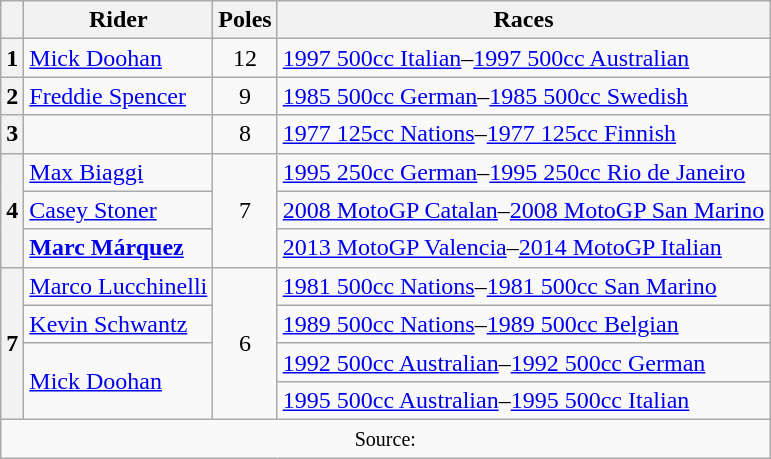<table class="wikitable" style="text-align:center">
<tr>
<th></th>
<th>Rider</th>
<th>Poles</th>
<th>Races</th>
</tr>
<tr>
<th>1</th>
<td align=left> <a href='#'>Mick Doohan</a></td>
<td>12</td>
<td align=left><a href='#'>1997 500cc Italian</a>–<a href='#'>1997 500cc Australian</a></td>
</tr>
<tr>
<th>2</th>
<td align=left> <a href='#'>Freddie Spencer</a></td>
<td>9</td>
<td align=left><a href='#'>1985 500cc German</a>–<a href='#'>1985 500cc Swedish</a></td>
</tr>
<tr>
<th>3</th>
<td align=left></td>
<td>8</td>
<td align=left><a href='#'>1977 125cc Nations</a>–<a href='#'>1977 125cc Finnish</a></td>
</tr>
<tr>
<th rowspan=3>4</th>
<td align=left> <a href='#'>Max Biaggi</a></td>
<td rowspan=3>7</td>
<td align=left><a href='#'>1995 250cc German</a>–<a href='#'>1995 250cc Rio de Janeiro</a></td>
</tr>
<tr>
<td align=left> <a href='#'>Casey Stoner</a></td>
<td align=left><a href='#'>2008 MotoGP Catalan</a>–<a href='#'>2008 MotoGP San Marino</a></td>
</tr>
<tr>
<td align=left> <strong><a href='#'>Marc Márquez</a></strong></td>
<td align=left><a href='#'>2013 MotoGP Valencia</a>–<a href='#'>2014 MotoGP Italian</a></td>
</tr>
<tr>
<th rowspan=4>7</th>
<td align=left> <a href='#'>Marco Lucchinelli</a></td>
<td rowspan=4>6</td>
<td align=left><a href='#'>1981 500cc Nations</a>–<a href='#'>1981 500cc San Marino</a></td>
</tr>
<tr>
<td align=left> <a href='#'>Kevin Schwantz</a></td>
<td align=left><a href='#'>1989 500cc Nations</a>–<a href='#'>1989 500cc Belgian</a></td>
</tr>
<tr>
<td rowspan=2 align=left> <a href='#'>Mick Doohan</a></td>
<td align=left><a href='#'>1992 500cc Australian</a>–<a href='#'>1992 500cc German</a></td>
</tr>
<tr>
<td align=left><a href='#'>1995 500cc Australian</a>–<a href='#'>1995 500cc Italian</a></td>
</tr>
<tr>
<td colspan=4><small>Source:</small></td>
</tr>
</table>
